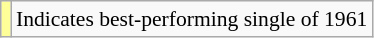<table class="wikitable" style="font-size:90%;">
<tr>
<td bgcolor=#FFFF99></td>
<td>Indicates best-performing single of 1961</td>
</tr>
</table>
